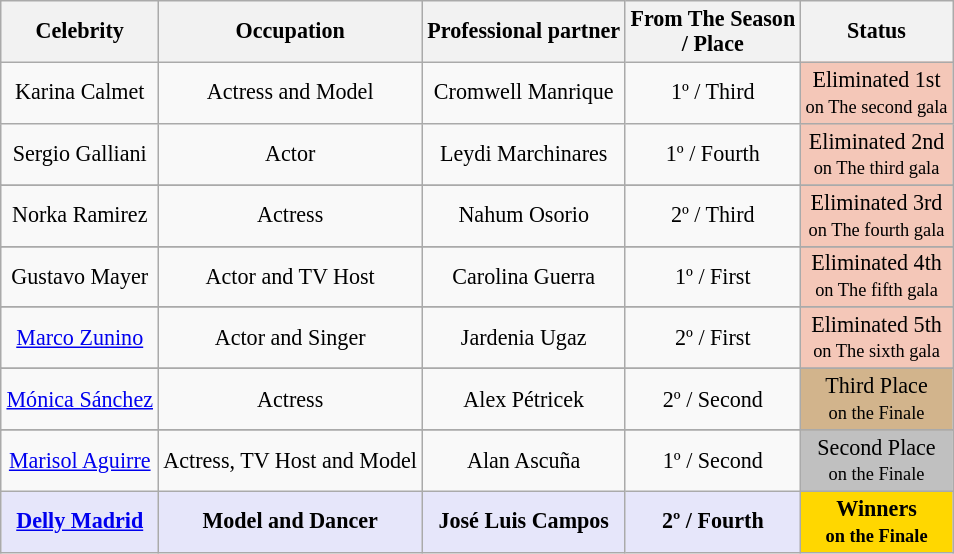<table class="wikitable" style="margin:1em auto; font-size: 92%; text-align:center;">
<tr>
<th>Celebrity</th>
<th>Occupation</th>
<th>Professional partner</th>
<th>From The Season <br> / Place</th>
<th>Status</th>
</tr>
<tr>
<td>Karina Calmet</td>
<td>Actress and Model</td>
<td>Cromwell Manrique</td>
<td>1º / Third</td>
<td style="background:#f4c7b8;">Eliminated 1st<br><small>on The second gala</small></td>
</tr>
<tr>
<td>Sergio Galliani</td>
<td>Actor</td>
<td>Leydi Marchinares</td>
<td>1º / Fourth</td>
<td style="background:#f4c7b8;">Eliminated 2nd<br><small>on The third gala</small></td>
</tr>
<tr>
</tr>
<tr>
<td>Norka Ramirez</td>
<td>Actress</td>
<td>Nahum Osorio</td>
<td>2º / Third</td>
<td style="background:#f4c7b8;">Eliminated 3rd<br><small>on The fourth gala</small></td>
</tr>
<tr>
</tr>
<tr>
<td>Gustavo Mayer</td>
<td>Actor and TV Host</td>
<td>Carolina Guerra</td>
<td>1º / First</td>
<td style="background:#f4c7b8;">Eliminated 4th<br><small>on The fifth gala</small></td>
</tr>
<tr>
</tr>
<tr>
<td><a href='#'>Marco Zunino</a></td>
<td>Actor and Singer</td>
<td>Jardenia Ugaz</td>
<td>2º / First</td>
<td style="background:#f4c7b8;">Eliminated 5th<br><small>on The sixth gala</small></td>
</tr>
<tr>
</tr>
<tr>
<td><a href='#'>Mónica Sánchez</a></td>
<td>Actress</td>
<td>Alex Pétricek</td>
<td>2º / Second</td>
<td style="background:tan;">Third Place<br><small>on the Finale</small></td>
</tr>
<tr>
</tr>
<tr>
<td><a href='#'>Marisol Aguirre</a></td>
<td>Actress, TV Host and Model</td>
<td>Alan Ascuña</td>
<td>1º / Second</td>
<td style="background:silver;">Second Place<br><small>on the Finale</small></td>
</tr>
<tr>
<td bgcolor="lavender"><strong><a href='#'>Delly Madrid</a></strong></td>
<td bgcolor="lavender"><strong>Model and Dancer</strong></td>
<td bgcolor="lavender"><strong>José Luis Campos</strong></td>
<td bgcolor="lavender"><strong> 2º / Fourth</strong></td>
<td style="background:gold;"><strong>Winners<br><small>on the Finale </small></strong></td>
</tr>
</table>
